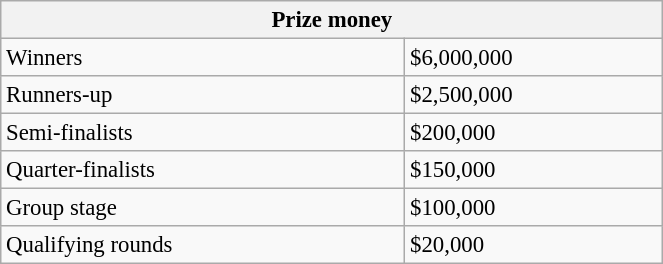<table class="wikitable" style="text-align:left; font-size:95%;" width=35%>
<tr>
<th align=center colspan=2>Prize money</th>
</tr>
<tr>
<td>Winners</td>
<td>$6,000,000</td>
</tr>
<tr>
<td>Runners-up</td>
<td>$2,500,000</td>
</tr>
<tr>
<td>Semi-finalists</td>
<td>$200,000</td>
</tr>
<tr>
<td>Quarter-finalists</td>
<td>$150,000</td>
</tr>
<tr>
<td>Group stage</td>
<td>$100,000</td>
</tr>
<tr>
<td>Qualifying rounds</td>
<td>$20,000</td>
</tr>
</table>
